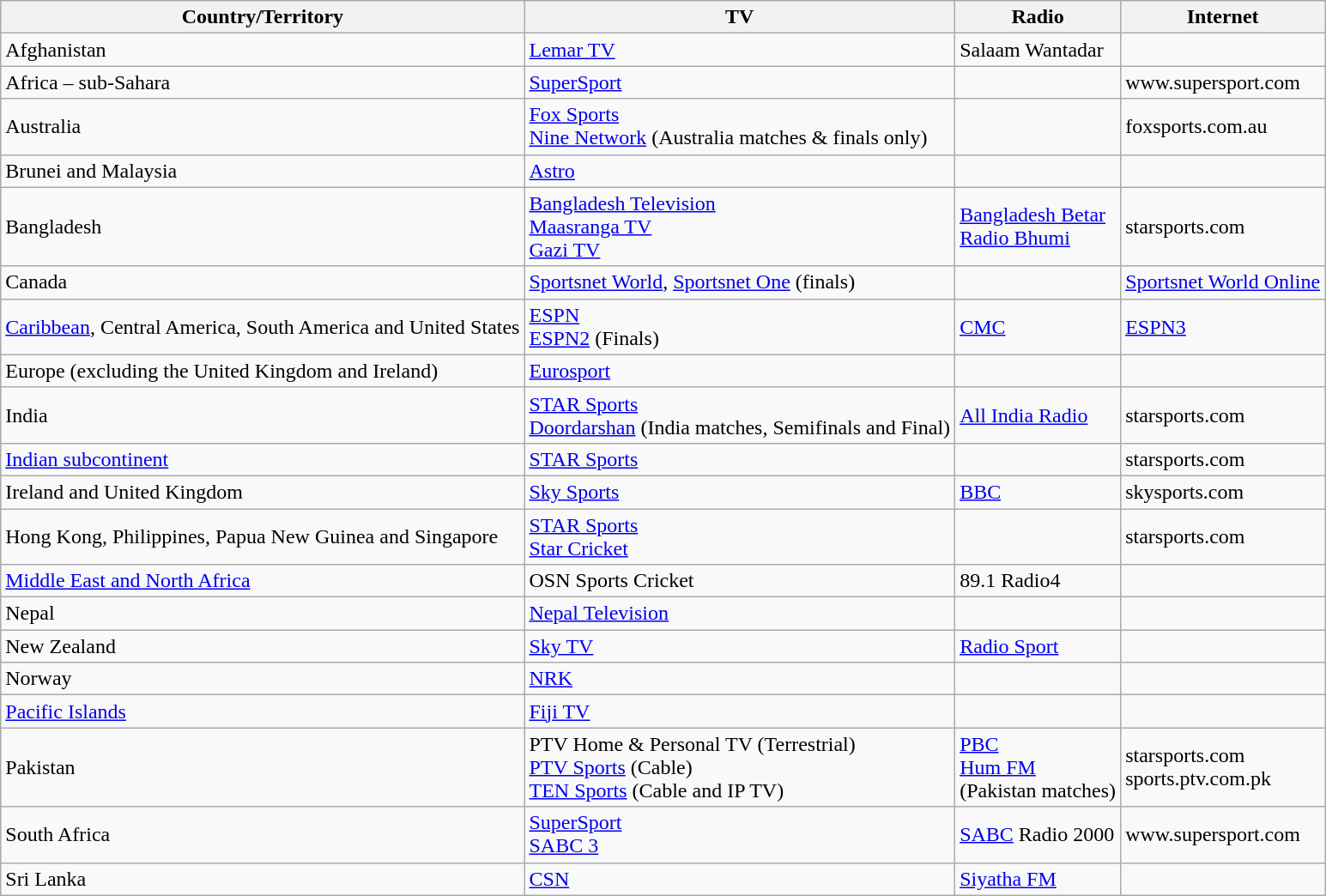<table class="wikitable">
<tr>
<th>Country/Territory</th>
<th>TV</th>
<th>Radio</th>
<th>Internet</th>
</tr>
<tr>
<td>Afghanistan</td>
<td><a href='#'>Lemar TV</a></td>
<td>Salaam Wantadar</td>
<td></td>
</tr>
<tr>
<td>Africa – sub-Sahara</td>
<td><a href='#'>SuperSport</a></td>
<td></td>
<td>www.supersport.com</td>
</tr>
<tr>
<td>Australia</td>
<td><a href='#'>Fox Sports</a><br> <a href='#'>Nine Network</a> (Australia matches & finals only)</td>
<td></td>
<td>foxsports.com.au</td>
</tr>
<tr>
<td>Brunei and Malaysia</td>
<td><a href='#'>Astro</a></td>
<td></td>
<td></td>
</tr>
<tr>
<td>Bangladesh</td>
<td><a href='#'>Bangladesh Television</a> <br> <a href='#'>Maasranga TV</a> <br> <a href='#'>Gazi TV</a></td>
<td><a href='#'>Bangladesh Betar</a> <br> <a href='#'>Radio Bhumi</a></td>
<td>starsports.com</td>
</tr>
<tr>
<td>Canada</td>
<td><a href='#'>Sportsnet World</a>, <a href='#'>Sportsnet One</a> (finals)</td>
<td></td>
<td><a href='#'>Sportsnet World Online</a></td>
</tr>
<tr>
<td><a href='#'>Caribbean</a>,  Central America, South America and United States</td>
<td><a href='#'>ESPN</a><br><a href='#'>ESPN2</a> (Finals)</td>
<td><a href='#'>CMC</a></td>
<td><a href='#'>ESPN3</a></td>
</tr>
<tr>
<td>Europe (excluding the United Kingdom and Ireland)</td>
<td><a href='#'>Eurosport</a></td>
<td></td>
<td></td>
</tr>
<tr>
<td>India</td>
<td><a href='#'>STAR Sports</a> <br> <a href='#'>Doordarshan</a> (India matches, Semifinals and Final)</td>
<td><a href='#'>All India Radio</a></td>
<td>starsports.com</td>
</tr>
<tr>
<td><a href='#'>Indian subcontinent</a></td>
<td><a href='#'>STAR Sports</a></td>
<td></td>
<td>starsports.com</td>
</tr>
<tr>
<td>Ireland and United Kingdom</td>
<td><a href='#'>Sky Sports</a></td>
<td><a href='#'>BBC</a></td>
<td>skysports.com</td>
</tr>
<tr>
<td>Hong Kong, Philippines, Papua New Guinea and Singapore</td>
<td><a href='#'>STAR Sports</a> <br> <a href='#'>Star Cricket</a></td>
<td></td>
<td>starsports.com</td>
</tr>
<tr>
<td><a href='#'>Middle East and North Africa</a></td>
<td>OSN Sports Cricket</td>
<td>89.1 Radio4</td>
<td></td>
</tr>
<tr>
<td>Nepal</td>
<td><a href='#'>Nepal Television</a></td>
<td></td>
<td></td>
</tr>
<tr>
<td>New Zealand</td>
<td><a href='#'>Sky TV</a></td>
<td><a href='#'>Radio Sport</a></td>
<td></td>
</tr>
<tr>
<td>Norway</td>
<td><a href='#'>NRK</a></td>
<td></td>
<td></td>
</tr>
<tr>
<td><a href='#'>Pacific Islands</a></td>
<td><a href='#'>Fiji TV</a></td>
<td></td>
<td></td>
</tr>
<tr>
<td>Pakistan</td>
<td>PTV Home & Personal TV (Terrestrial)<br> <a href='#'>PTV Sports</a> (Cable)<br><a href='#'>TEN Sports</a> (Cable and IP TV)</td>
<td><a href='#'>PBC</a><br> <a href='#'>Hum FM</a> <br>  (Pakistan matches)</td>
<td>starsports.com<br>sports.ptv.com.pk</td>
</tr>
<tr>
<td>South Africa</td>
<td><a href='#'>SuperSport</a> <br> <a href='#'>SABC 3</a></td>
<td><a href='#'>SABC</a> Radio 2000</td>
<td>www.supersport.com</td>
</tr>
<tr>
<td>Sri Lanka</td>
<td><a href='#'>CSN</a></td>
<td><a href='#'>Siyatha FM</a></td>
<td></td>
</tr>
</table>
